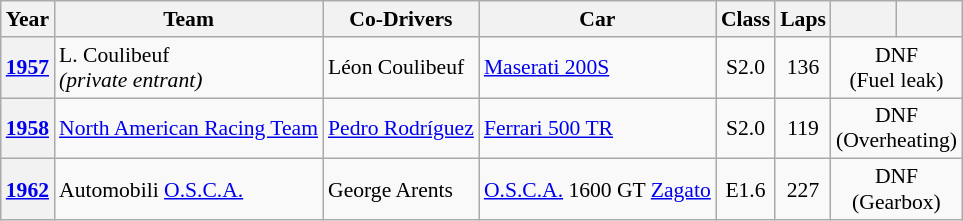<table class="wikitable" style="text-align:center; font-size:90%">
<tr>
<th>Year</th>
<th>Team</th>
<th>Co-Drivers</th>
<th>Car</th>
<th>Class</th>
<th>Laps</th>
<th></th>
<th></th>
</tr>
<tr>
<th><a href='#'>1957</a></th>
<td align=left> L. Coulibeuf<br><em>(private entrant)</em></td>
<td align=left> Léon Coulibeuf</td>
<td align=left><a href='#'>Maserati 200S</a></td>
<td>S2.0</td>
<td>136</td>
<td colspan=2>DNF<br>(Fuel leak)</td>
</tr>
<tr>
<th><a href='#'>1958</a></th>
<td align=left> <a href='#'>North American Racing Team</a></td>
<td align=left> <a href='#'>Pedro Rodríguez</a></td>
<td align=left><a href='#'>Ferrari 500 TR</a></td>
<td>S2.0</td>
<td>119</td>
<td colspan=2>DNF<br>(Overheating)</td>
</tr>
<tr>
<th><a href='#'>1962</a></th>
<td align=left> Automobili <a href='#'>O.S.C.A.</a></td>
<td align=left> George Arents</td>
<td align=left><a href='#'>O.S.C.A.</a> 1600 GT <a href='#'>Zagato</a></td>
<td>E1.6</td>
<td>227</td>
<td colspan=2>DNF<br>(Gearbox)</td>
</tr>
</table>
